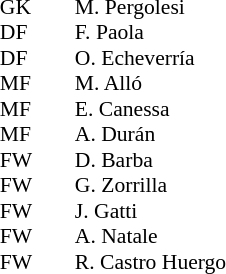<table cellspacing="0" cellpadding="0" style="font-size:90%; margin:0.2em auto;">
<tr>
<th width="25"></th>
<th width="25"></th>
</tr>
<tr>
<td>GK</td>
<td></td>
<td> M. Pergolesi</td>
</tr>
<tr>
<td>DF</td>
<td></td>
<td> F. Paola</td>
</tr>
<tr>
<td>DF</td>
<td></td>
<td> O. Echeverría</td>
</tr>
<tr>
<td>MF</td>
<td></td>
<td> M. Alló</td>
</tr>
<tr>
<td>MF</td>
<td></td>
<td> E. Canessa</td>
</tr>
<tr>
<td>MF</td>
<td></td>
<td> A. Durán</td>
</tr>
<tr>
<td>FW</td>
<td></td>
<td> D. Barba</td>
</tr>
<tr>
<td>FW</td>
<td></td>
<td> G. Zorrilla</td>
</tr>
<tr>
<td>FW</td>
<td></td>
<td> J. Gatti</td>
</tr>
<tr>
<td>FW</td>
<td></td>
<td> A. Natale</td>
</tr>
<tr>
<td>FW</td>
<td></td>
<td> R. Castro Huergo</td>
</tr>
</table>
